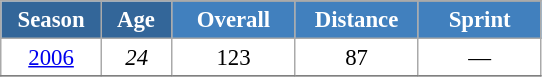<table class="wikitable" style="font-size:95%; text-align:center; border:grey solid 1px; border-collapse:collapse; background:#ffffff;">
<tr>
<th style="background-color:#369; color:white; width:60px;" rowspan="2"> Season </th>
<th style="background-color:#369; color:white; width:40px;" rowspan="2"> Age </th>
</tr>
<tr>
<th style="background-color:#4180be; color:white; width:75px;">Overall</th>
<th style="background-color:#4180be; color:white; width:75px;">Distance</th>
<th style="background-color:#4180be; color:white; width:75px;">Sprint</th>
</tr>
<tr>
<td><a href='#'>2006</a></td>
<td><em>24</em></td>
<td>123</td>
<td>87</td>
<td>—</td>
</tr>
<tr>
</tr>
</table>
